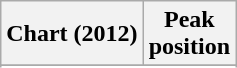<table class="wikitable sortable plainrowheaders">
<tr>
<th>Chart (2012)</th>
<th>Peak<br>position</th>
</tr>
<tr>
</tr>
<tr>
</tr>
</table>
